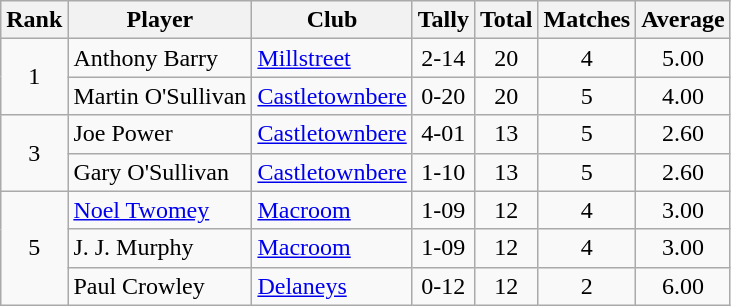<table class="wikitable">
<tr>
<th>Rank</th>
<th>Player</th>
<th>Club</th>
<th>Tally</th>
<th>Total</th>
<th>Matches</th>
<th>Average</th>
</tr>
<tr>
<td rowspan="2" style="text-align:center;">1</td>
<td>Anthony Barry</td>
<td><a href='#'>Millstreet</a></td>
<td align=center>2-14</td>
<td align=center>20</td>
<td align=center>4</td>
<td align=center>5.00</td>
</tr>
<tr>
<td>Martin O'Sullivan</td>
<td><a href='#'>Castletownbere</a></td>
<td align=center>0-20</td>
<td align=center>20</td>
<td align=center>5</td>
<td align=center>4.00</td>
</tr>
<tr>
<td rowspan="2" style="text-align:center;">3</td>
<td>Joe Power</td>
<td><a href='#'>Castletownbere</a></td>
<td align=center>4-01</td>
<td align=center>13</td>
<td align=center>5</td>
<td align=center>2.60</td>
</tr>
<tr>
<td>Gary O'Sullivan</td>
<td><a href='#'>Castletownbere</a></td>
<td align=center>1-10</td>
<td align=center>13</td>
<td align=center>5</td>
<td align=center>2.60</td>
</tr>
<tr>
<td rowspan="3" style="text-align:center;">5</td>
<td><a href='#'>Noel Twomey</a></td>
<td><a href='#'>Macroom</a></td>
<td align=center>1-09</td>
<td align=center>12</td>
<td align=center>4</td>
<td align=center>3.00</td>
</tr>
<tr>
<td>J. J. Murphy</td>
<td><a href='#'>Macroom</a></td>
<td align=center>1-09</td>
<td align=center>12</td>
<td align=center>4</td>
<td align=center>3.00</td>
</tr>
<tr>
<td>Paul Crowley</td>
<td><a href='#'>Delaneys</a></td>
<td align=center>0-12</td>
<td align=center>12</td>
<td align=center>2</td>
<td align=center>6.00</td>
</tr>
</table>
